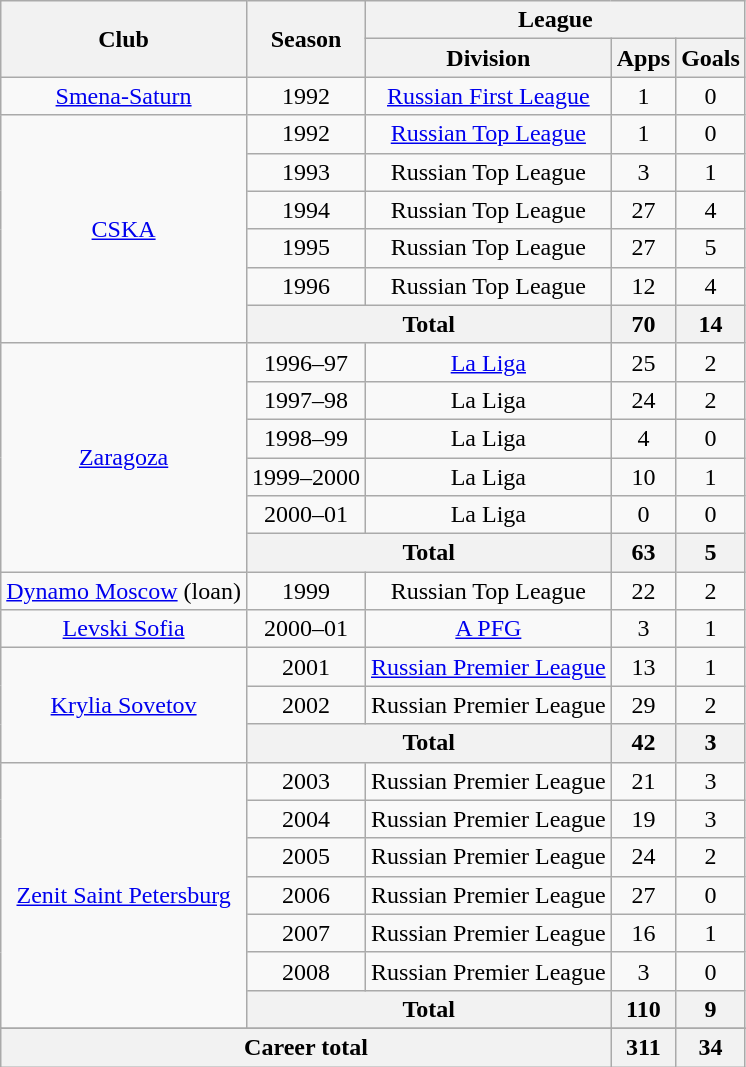<table class="wikitable" style="text-align:center">
<tr>
<th rowspan="2">Club</th>
<th rowspan="2">Season</th>
<th colspan="3">League</th>
</tr>
<tr>
<th>Division</th>
<th>Apps</th>
<th>Goals</th>
</tr>
<tr>
<td><a href='#'>Smena-Saturn</a></td>
<td>1992</td>
<td><a href='#'>Russian First League</a></td>
<td>1</td>
<td>0</td>
</tr>
<tr>
<td rowspan="6"><a href='#'>CSKA</a></td>
<td>1992</td>
<td><a href='#'>Russian Top League</a></td>
<td>1</td>
<td>0</td>
</tr>
<tr>
<td>1993</td>
<td>Russian Top League</td>
<td>3</td>
<td>1</td>
</tr>
<tr>
<td>1994</td>
<td>Russian Top League</td>
<td>27</td>
<td>4</td>
</tr>
<tr>
<td>1995</td>
<td>Russian Top League</td>
<td>27</td>
<td>5</td>
</tr>
<tr>
<td>1996</td>
<td>Russian Top League</td>
<td>12</td>
<td>4</td>
</tr>
<tr>
<th colspan="2">Total</th>
<th>70</th>
<th>14</th>
</tr>
<tr>
<td rowspan="6"><a href='#'>Zaragoza</a></td>
<td>1996–97</td>
<td><a href='#'>La Liga</a></td>
<td>25</td>
<td>2</td>
</tr>
<tr>
<td>1997–98</td>
<td>La Liga</td>
<td>24</td>
<td>2</td>
</tr>
<tr>
<td>1998–99</td>
<td>La Liga</td>
<td>4</td>
<td>0</td>
</tr>
<tr>
<td>1999–2000</td>
<td>La Liga</td>
<td>10</td>
<td>1</td>
</tr>
<tr>
<td>2000–01</td>
<td>La Liga</td>
<td>0</td>
<td>0</td>
</tr>
<tr>
<th colspan="2">Total</th>
<th>63</th>
<th>5</th>
</tr>
<tr>
<td><a href='#'>Dynamo Moscow</a> (loan)</td>
<td>1999</td>
<td>Russian Top League</td>
<td>22</td>
<td>2</td>
</tr>
<tr>
<td><a href='#'>Levski Sofia</a></td>
<td>2000–01</td>
<td><a href='#'>A PFG</a></td>
<td>3</td>
<td>1</td>
</tr>
<tr>
<td rowspan="3"><a href='#'>Krylia Sovetov</a></td>
<td>2001</td>
<td><a href='#'>Russian Premier League</a></td>
<td>13</td>
<td>1</td>
</tr>
<tr>
<td>2002</td>
<td>Russian Premier League</td>
<td>29</td>
<td>2</td>
</tr>
<tr>
<th colspan="2">Total</th>
<th>42</th>
<th>3</th>
</tr>
<tr>
<td rowspan="7"><a href='#'>Zenit Saint Petersburg</a></td>
<td>2003</td>
<td>Russian Premier League</td>
<td>21</td>
<td>3</td>
</tr>
<tr>
<td>2004</td>
<td>Russian Premier League</td>
<td>19</td>
<td>3</td>
</tr>
<tr>
<td>2005</td>
<td>Russian Premier League</td>
<td>24</td>
<td>2</td>
</tr>
<tr>
<td>2006</td>
<td>Russian Premier League</td>
<td>27</td>
<td>0</td>
</tr>
<tr>
<td>2007</td>
<td>Russian Premier League</td>
<td>16</td>
<td>1</td>
</tr>
<tr>
<td>2008</td>
<td>Russian Premier League</td>
<td>3</td>
<td>0</td>
</tr>
<tr>
<th colspan="2">Total</th>
<th>110</th>
<th>9</th>
</tr>
<tr>
</tr>
<tr>
<th colspan="3">Career total</th>
<th>311</th>
<th>34</th>
</tr>
</table>
